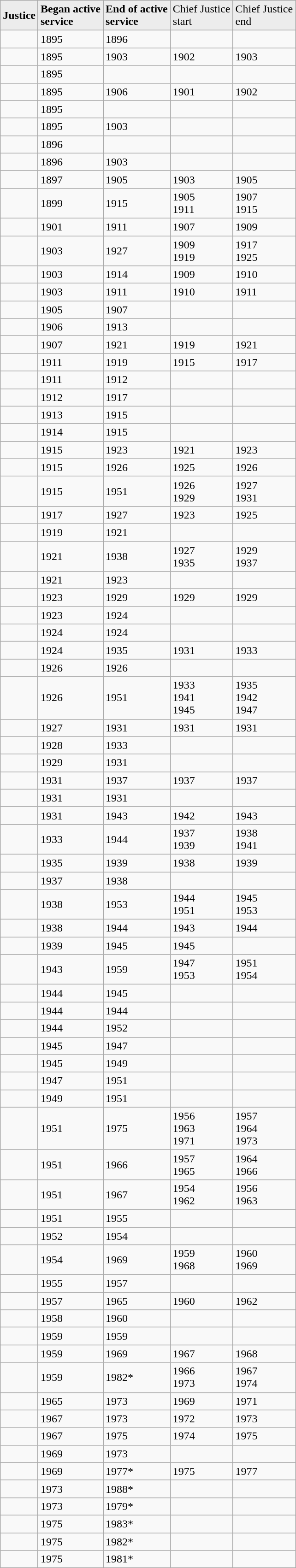<table class="sortable wikitable">
<tr bgcolor="#ececec">
<td><strong>Justice</strong></td>
<td><strong>Began active<br>service</strong></td>
<td><strong>End of active<br>service</strong></td>
<td>Chief Justice<br>start</td>
<td>Chief Justice<br>end</td>
</tr>
<tr>
<td></td>
<td>1895</td>
<td>1896</td>
<td></td>
<td></td>
</tr>
<tr>
<td></td>
<td>1895</td>
<td>1903</td>
<td>1902</td>
<td>1903</td>
</tr>
<tr>
<td></td>
<td>1895</td>
<td></td>
<td></td>
<td></td>
</tr>
<tr>
<td></td>
<td>1895</td>
<td>1906</td>
<td>1901</td>
<td>1902</td>
</tr>
<tr>
<td></td>
<td>1895</td>
<td></td>
<td></td>
<td></td>
</tr>
<tr>
<td></td>
<td>1895</td>
<td>1903</td>
<td></td>
<td></td>
</tr>
<tr>
<td></td>
<td>1896</td>
<td></td>
<td></td>
<td></td>
</tr>
<tr>
<td></td>
<td>1896</td>
<td>1903</td>
<td></td>
<td></td>
</tr>
<tr>
<td></td>
<td>1897</td>
<td>1905</td>
<td>1903</td>
<td>1905</td>
</tr>
<tr>
<td></td>
<td>1899</td>
<td>1915</td>
<td>1905<br>1911</td>
<td>1907<br>1915</td>
</tr>
<tr>
<td></td>
<td>1901</td>
<td>1911</td>
<td>1907</td>
<td>1909</td>
</tr>
<tr>
<td></td>
<td>1903</td>
<td>1927</td>
<td>1909<br>1919</td>
<td>1917<br>1925</td>
</tr>
<tr>
<td></td>
<td>1903</td>
<td>1914</td>
<td>1909</td>
<td>1910</td>
</tr>
<tr>
<td></td>
<td>1903</td>
<td>1911</td>
<td>1910</td>
<td>1911</td>
</tr>
<tr>
<td></td>
<td>1905</td>
<td>1907</td>
<td></td>
<td></td>
</tr>
<tr>
<td></td>
<td>1906</td>
<td>1913</td>
<td></td>
<td></td>
</tr>
<tr>
<td></td>
<td>1907</td>
<td>1921</td>
<td>1919</td>
<td>1921</td>
</tr>
<tr>
<td></td>
<td>1911</td>
<td>1919</td>
<td>1915</td>
<td>1917</td>
</tr>
<tr>
<td></td>
<td>1911</td>
<td>1912</td>
<td></td>
<td></td>
</tr>
<tr>
<td></td>
<td>1912</td>
<td>1917</td>
<td></td>
<td></td>
</tr>
<tr>
<td></td>
<td>1913</td>
<td>1915</td>
<td></td>
<td></td>
</tr>
<tr>
<td></td>
<td>1914</td>
<td>1915</td>
<td></td>
<td></td>
</tr>
<tr>
<td></td>
<td>1915</td>
<td>1923</td>
<td>1921</td>
<td>1923</td>
</tr>
<tr>
<td></td>
<td>1915</td>
<td>1926</td>
<td>1925</td>
<td>1926</td>
</tr>
<tr>
<td></td>
<td>1915</td>
<td>1951</td>
<td>1926<br>1929</td>
<td>1927<br>1931</td>
</tr>
<tr>
<td></td>
<td>1917</td>
<td>1927</td>
<td>1923</td>
<td>1925</td>
</tr>
<tr>
<td></td>
<td>1919</td>
<td>1921</td>
<td></td>
<td></td>
</tr>
<tr>
<td></td>
<td>1921</td>
<td>1938</td>
<td>1927<br>1935</td>
<td>1929<br>1937</td>
</tr>
<tr>
<td></td>
<td>1921</td>
<td>1923</td>
<td></td>
<td></td>
</tr>
<tr>
<td></td>
<td>1923</td>
<td>1929</td>
<td>1929</td>
<td>1929</td>
</tr>
<tr>
<td></td>
<td>1923</td>
<td>1924</td>
<td></td>
<td></td>
</tr>
<tr>
<td></td>
<td>1924</td>
<td>1924</td>
<td></td>
<td></td>
</tr>
<tr>
<td></td>
<td>1924</td>
<td>1935</td>
<td>1931</td>
<td>1933</td>
</tr>
<tr>
<td></td>
<td>1926</td>
<td>1926</td>
<td></td>
<td></td>
</tr>
<tr>
<td></td>
<td>1926</td>
<td>1951</td>
<td>1933<br>1941<br>1945</td>
<td>1935<br>1942<br>1947</td>
</tr>
<tr>
<td></td>
<td>1927</td>
<td>1931</td>
<td>1931</td>
<td>1931</td>
</tr>
<tr>
<td></td>
<td>1928</td>
<td>1933</td>
<td></td>
<td></td>
</tr>
<tr>
<td></td>
<td>1929</td>
<td>1931</td>
<td></td>
<td></td>
</tr>
<tr>
<td></td>
<td>1931</td>
<td>1937</td>
<td>1937</td>
<td>1937</td>
</tr>
<tr>
<td></td>
<td>1931</td>
<td>1931</td>
<td></td>
<td></td>
</tr>
<tr>
<td></td>
<td>1931</td>
<td>1943</td>
<td>1942</td>
<td>1943</td>
</tr>
<tr>
<td></td>
<td>1933</td>
<td>1944</td>
<td>1937<br>1939</td>
<td>1938<br>1941</td>
</tr>
<tr>
<td></td>
<td>1935</td>
<td>1939</td>
<td>1938</td>
<td>1939</td>
</tr>
<tr>
<td></td>
<td>1937</td>
<td>1938</td>
<td></td>
<td></td>
</tr>
<tr>
<td></td>
<td>1938</td>
<td>1953</td>
<td>1944<br>1951</td>
<td>1945<br>1953</td>
</tr>
<tr>
<td></td>
<td>1938</td>
<td>1944</td>
<td>1943</td>
<td>1944</td>
</tr>
<tr>
<td></td>
<td>1939</td>
<td>1945</td>
<td>1945</td>
</tr>
<tr>
<td></td>
<td>1943</td>
<td>1959</td>
<td>1947<br>1953</td>
<td>1951<br>1954</td>
</tr>
<tr>
<td></td>
<td>1944</td>
<td>1945</td>
<td></td>
<td></td>
</tr>
<tr>
<td></td>
<td>1944</td>
<td>1944</td>
<td></td>
<td></td>
</tr>
<tr>
<td></td>
<td>1944</td>
<td>1952</td>
<td></td>
<td></td>
</tr>
<tr>
<td></td>
<td>1945</td>
<td>1947</td>
<td></td>
<td></td>
</tr>
<tr>
<td></td>
<td>1945</td>
<td>1949</td>
<td></td>
<td></td>
</tr>
<tr>
<td></td>
<td>1947</td>
<td>1951</td>
<td></td>
<td></td>
</tr>
<tr>
<td></td>
<td>1949</td>
<td>1951</td>
<td></td>
<td></td>
</tr>
<tr>
<td></td>
<td>1951</td>
<td>1975</td>
<td>1956<br>1963<br>1971</td>
<td>1957<br>1964<br>1973</td>
</tr>
<tr>
<td></td>
<td>1951</td>
<td>1966</td>
<td>1957<br>1965</td>
<td>1964<br>1966</td>
</tr>
<tr>
<td></td>
<td>1951</td>
<td>1967</td>
<td>1954<br>1962</td>
<td>1956<br>1963</td>
</tr>
<tr>
<td></td>
<td>1951</td>
<td>1955</td>
<td></td>
<td></td>
</tr>
<tr>
<td></td>
<td>1952</td>
<td>1954</td>
<td></td>
<td></td>
</tr>
<tr>
<td></td>
<td>1954</td>
<td>1969</td>
<td>1959<br>1968</td>
<td>1960<br>1969</td>
</tr>
<tr>
<td></td>
<td>1955</td>
<td>1957</td>
<td></td>
<td></td>
</tr>
<tr>
<td></td>
<td>1957</td>
<td>1965</td>
<td>1960</td>
<td>1962</td>
</tr>
<tr>
<td></td>
<td>1958</td>
<td>1960</td>
<td></td>
<td></td>
</tr>
<tr>
<td></td>
<td>1959</td>
<td>1959</td>
<td></td>
<td></td>
</tr>
<tr>
<td></td>
<td>1959</td>
<td>1969</td>
<td>1967</td>
<td>1968</td>
</tr>
<tr>
<td></td>
<td>1959</td>
<td>1982*</td>
<td>1966<br>1973</td>
<td>1967<br>1974</td>
</tr>
<tr>
<td></td>
<td>1965</td>
<td>1973</td>
<td>1969</td>
<td>1971</td>
</tr>
<tr>
<td></td>
<td>1967</td>
<td>1973</td>
<td>1972</td>
<td>1973</td>
</tr>
<tr>
<td></td>
<td>1967</td>
<td>1975</td>
<td>1974</td>
<td>1975</td>
</tr>
<tr>
<td></td>
<td>1969</td>
<td>1973</td>
<td></td>
<td></td>
</tr>
<tr>
<td></td>
<td>1969</td>
<td>1977*</td>
<td>1975</td>
<td>1977</td>
</tr>
<tr>
<td></td>
<td>1973</td>
<td>1988*</td>
<td></td>
<td></td>
</tr>
<tr>
<td></td>
<td>1973</td>
<td>1979*</td>
<td></td>
<td></td>
</tr>
<tr>
<td></td>
<td>1975</td>
<td>1983*</td>
<td></td>
<td></td>
</tr>
<tr>
<td></td>
<td>1975</td>
<td>1982*</td>
<td></td>
<td></td>
</tr>
<tr>
<td></td>
<td>1975</td>
<td>1981*</td>
<td></td>
<td></td>
</tr>
</table>
